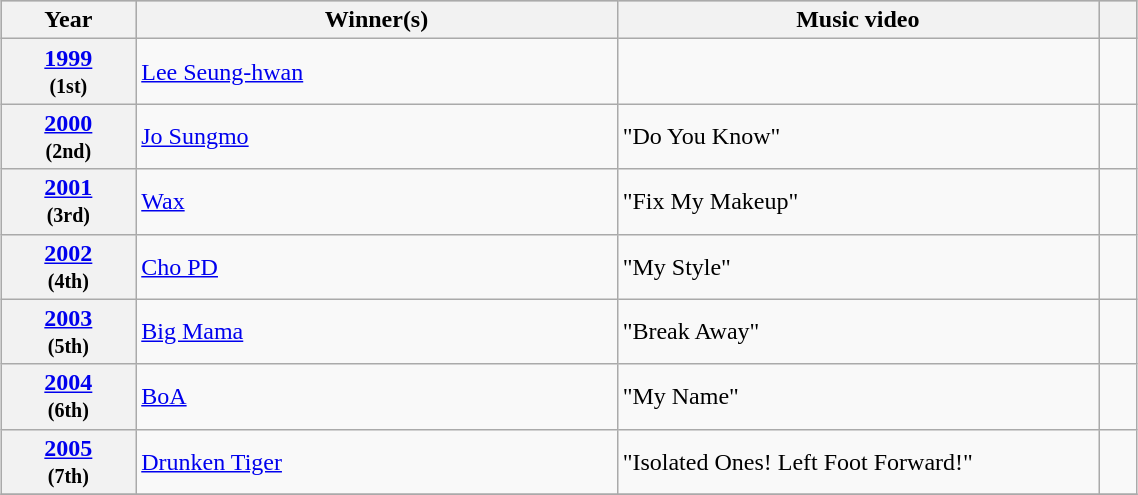<table class="sortable wikitable plainrowheaders" width="60%" cellpadding="5" style="margin: 1em auto 1em auto">
<tr style="background:#bebebe;">
<th scope="col" style="width:7%;">Year</th>
<th scope="col" style="width:25%;">Winner(s)</th>
<th scope="col" style="width:25%;">Music video</th>
<th scope="col" class="unsortable" style="width:2%;"></th>
</tr>
<tr>
<th scope="row" style="text-align:center;"><a href='#'>1999</a><br><small>(1st)</small></th>
<td><a href='#'>Lee Seung-hwan</a></td>
<td></td>
<td style="text-align:center"></td>
</tr>
<tr>
<th scope="row" style="text-align:center;"><a href='#'>2000</a><br><small>(2nd)</small></th>
<td><a href='#'>Jo Sungmo</a></td>
<td>"Do You Know"</td>
<td style="text-align:center"></td>
</tr>
<tr>
<th scope="row" style="text-align:center;"><a href='#'>2001</a><br><small>(3rd)</small></th>
<td><a href='#'>Wax</a></td>
<td>"Fix My Makeup"</td>
<td style="text-align:center"></td>
</tr>
<tr>
<th scope="row" style="text-align:center;"><a href='#'>2002</a><br><small>(4th)</small></th>
<td><a href='#'>Cho PD</a></td>
<td>"My Style"</td>
<td style="text-align:center"></td>
</tr>
<tr>
<th scope="row" style="text-align:center;"><a href='#'>2003</a><br><small>(5th)</small></th>
<td><a href='#'>Big Mama</a></td>
<td>"Break Away"</td>
<td style="text-align:center"></td>
</tr>
<tr>
<th scope="row" style="text-align:center;"><a href='#'>2004</a><br><small>(6th)</small></th>
<td><a href='#'>BoA</a></td>
<td>"My Name"</td>
<td style="text-align:center"></td>
</tr>
<tr>
<th scope="row" style="text-align:center;"><a href='#'>2005</a><br><small>(7th)</small></th>
<td><a href='#'>Drunken Tiger</a></td>
<td>"Isolated Ones! Left Foot Forward!"</td>
<td style="text-align:center"></td>
</tr>
<tr>
</tr>
</table>
